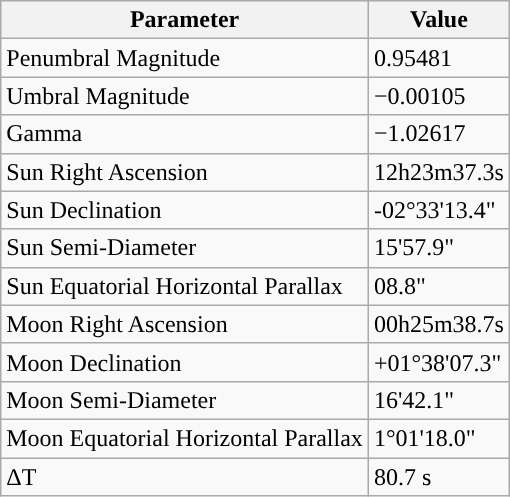<table class="wikitable">
<tr>
<th>Parameter</th>
<th>Value</th>
</tr>
<tr>
<td>Penumbral Magnitude</td>
<td>0.95481</td>
</tr>
<tr>
<td>Umbral Magnitude</td>
<td>−0.00105</td>
</tr>
<tr>
<td>Gamma</td>
<td>−1.02617</td>
</tr>
<tr>
<td>Sun Right Ascension</td>
<td>12h23m37.3s</td>
</tr>
<tr>
<td>Sun Declination</td>
<td>-02°33'13.4"</td>
</tr>
<tr>
<td>Sun Semi-Diameter</td>
<td>15'57.9"</td>
</tr>
<tr>
<td>Sun Equatorial Horizontal Parallax</td>
<td>08.8"</td>
</tr>
<tr>
<td>Moon Right Ascension</td>
<td>00h25m38.7s</td>
</tr>
<tr>
<td>Moon Declination</td>
<td>+01°38'07.3"</td>
</tr>
<tr>
<td>Moon Semi-Diameter</td>
<td>16'42.1"</td>
</tr>
<tr>
<td>Moon Equatorial Horizontal Parallax</td>
<td>1°01'18.0"</td>
</tr>
<tr>
<td>ΔT</td>
<td>80.7 s</td>
</tr>
</table>
